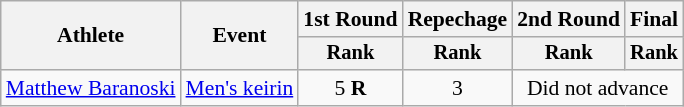<table class=wikitable style=font-size:90%;text-align:center>
<tr>
<th rowspan=2>Athlete</th>
<th rowspan=2>Event</th>
<th>1st Round</th>
<th>Repechage</th>
<th>2nd Round</th>
<th>Final</th>
</tr>
<tr style=font-size:95%>
<th>Rank</th>
<th>Rank</th>
<th>Rank</th>
<th>Rank</th>
</tr>
<tr>
<td align=left><a href='#'>Matthew Baranoski</a></td>
<td align=left><a href='#'>Men's keirin</a></td>
<td>5 <strong>R</strong></td>
<td>3</td>
<td colspan=2>Did not advance</td>
</tr>
</table>
